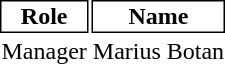<table class="toccolours">
<tr>
<th style="background:#FFFFFF;color:#000000;border:1px solid #000000;">Role</th>
<th style="background:#FFFFFF;color:#000000;border:1px solid #000000;">Name</th>
</tr>
<tr>
<td>Manager</td>
<td> Marius Botan</td>
</tr>
</table>
